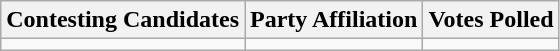<table class="wikitable sortable">
<tr>
<th>Contesting Candidates</th>
<th>Party Affiliation</th>
<th>Votes Polled</th>
</tr>
<tr>
<td></td>
<td></td>
<td></td>
</tr>
</table>
